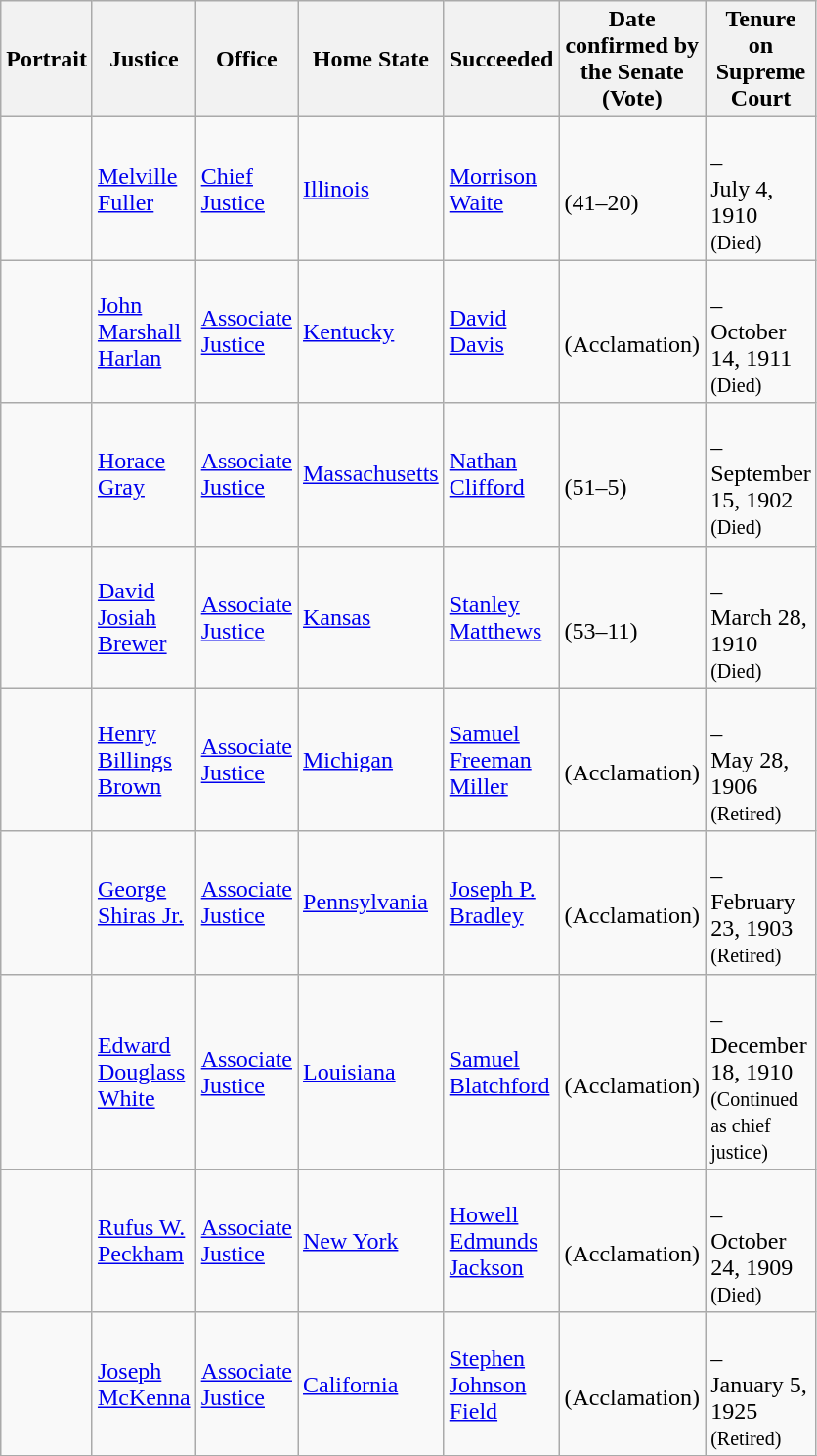<table class="wikitable sortable">
<tr>
<th scope="col" style="width: 10px;">Portrait</th>
<th scope="col" style="width: 10px;">Justice</th>
<th scope="col" style="width: 10px;">Office</th>
<th scope="col" style="width: 10px;">Home State</th>
<th scope="col" style="width: 10px;">Succeeded</th>
<th scope="col" style="width: 10px;">Date confirmed by the Senate<br>(Vote)</th>
<th scope="col" style="width: 10px;">Tenure on Supreme Court</th>
</tr>
<tr>
<td></td>
<td><a href='#'>Melville Fuller</a></td>
<td><a href='#'>Chief Justice</a></td>
<td><a href='#'>Illinois</a></td>
<td><a href='#'>Morrison Waite</a></td>
<td><br>(41–20)</td>
<td><br>–<br>July 4, 1910<br><small>(Died)</small></td>
</tr>
<tr>
<td></td>
<td><a href='#'>John Marshall Harlan</a></td>
<td><a href='#'>Associate Justice</a></td>
<td><a href='#'>Kentucky</a></td>
<td><a href='#'>David Davis</a></td>
<td><br>(Acclamation)</td>
<td><br>–<br>October 14, 1911<br><small>(Died)</small></td>
</tr>
<tr>
<td></td>
<td><a href='#'>Horace Gray</a></td>
<td><a href='#'>Associate Justice</a></td>
<td><a href='#'>Massachusetts</a></td>
<td><a href='#'>Nathan Clifford</a></td>
<td><br>(51–5)</td>
<td><br>–<br>September 15, 1902<br><small>(Died)</small></td>
</tr>
<tr>
<td></td>
<td><a href='#'>David Josiah Brewer</a></td>
<td><a href='#'>Associate Justice</a></td>
<td><a href='#'>Kansas</a></td>
<td><a href='#'>Stanley Matthews</a></td>
<td><br>(53–11)</td>
<td><br>–<br>March 28, 1910<br><small>(Died)</small></td>
</tr>
<tr>
<td></td>
<td><a href='#'>Henry Billings Brown</a></td>
<td><a href='#'>Associate Justice</a></td>
<td><a href='#'>Michigan</a></td>
<td><a href='#'>Samuel Freeman Miller</a></td>
<td><br>(Acclamation)</td>
<td><br>–<br>May 28, 1906<br><small>(Retired)</small></td>
</tr>
<tr>
<td></td>
<td><a href='#'>George Shiras Jr.</a></td>
<td><a href='#'>Associate Justice</a></td>
<td><a href='#'>Pennsylvania</a></td>
<td><a href='#'>Joseph P. Bradley</a></td>
<td><br>(Acclamation)</td>
<td><br>–<br>February 23, 1903<br><small>(Retired)</small></td>
</tr>
<tr>
<td></td>
<td><a href='#'>Edward Douglass White</a></td>
<td><a href='#'>Associate Justice</a></td>
<td><a href='#'>Louisiana</a></td>
<td><a href='#'>Samuel Blatchford</a></td>
<td><br>(Acclamation)</td>
<td><br>–<br>December 18, 1910<br><small><span>(Continued as chief justice)</span></small></td>
</tr>
<tr>
<td></td>
<td><a href='#'>Rufus W. Peckham</a></td>
<td><a href='#'>Associate Justice</a></td>
<td><a href='#'>New York</a></td>
<td><a href='#'>Howell Edmunds Jackson</a></td>
<td><br>(Acclamation)</td>
<td><br>–<br>October 24, 1909<br><small>(Died)</small></td>
</tr>
<tr>
<td></td>
<td><a href='#'>Joseph McKenna</a></td>
<td><a href='#'>Associate Justice</a></td>
<td><a href='#'>California</a></td>
<td><a href='#'>Stephen Johnson Field</a></td>
<td><br>(Acclamation)</td>
<td><br>–<br>January 5, 1925<br><small>(Retired)</small></td>
</tr>
<tr>
</tr>
</table>
